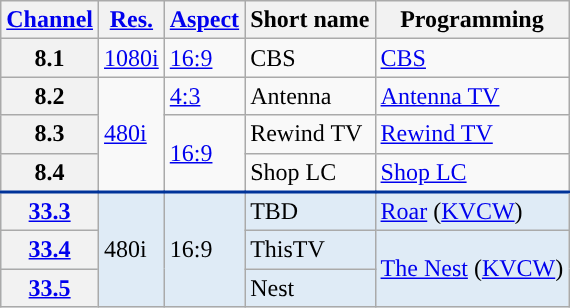<table class="wikitable">
<tr>
<th scope = "col"><a href='#'>Channel</a></th>
<th scope = "col"><a href='#'>Res.</a></th>
<th scope = "col"><a href='#'>Aspect</a></th>
<th scope = "col">Short name</th>
<th scope = "col">Programming</th>
</tr>
<tr>
<th scope = "row">8.1</th>
<td><a href='#'>1080i</a></td>
<td rowspan="1"><a href='#'>16:9</a></td>
<td>CBS</td>
<td><a href='#'>CBS</a></td>
</tr>
<tr>
<th scope = "row">8.2</th>
<td rowspan="3"><a href='#'>480i</a></td>
<td><a href='#'>4:3</a></td>
<td>Antenna</td>
<td><a href='#'>Antenna TV</a></td>
</tr>
<tr>
<th scope = "row">8.3</th>
<td rowspan="2"><a href='#'>16:9</a></td>
<td>Rewind TV</td>
<td><a href='#'>Rewind TV</a></td>
</tr>
<tr>
<th scope = "row">8.4</th>
<td>Shop LC</td>
<td><a href='#'>Shop LC</a></td>
</tr>
<tr style="background-color:#DFEBF6; border-top: 2px solid #003399;">
<th scope="row"><a href='#'>33.3</a></th>
<td rowspan = 3>480i</td>
<td rowspan = 3>16:9</td>
<td>TBD</td>
<td><a href='#'>Roar</a> (<a href='#'>KVCW</a>)</td>
</tr>
<tr style="background-color:#DFEBF6;">
<th scope="row"><a href='#'>33.4</a></th>
<td>ThisTV</td>
<td rowspan="2"><a href='#'>The Nest</a> (<a href='#'>KVCW</a>)</td>
</tr>
<tr style="background-color:#DFEBF6;">
<th scope="row"><a href='#'>33.5</a></th>
<td>Nest</td>
</tr>
</table>
